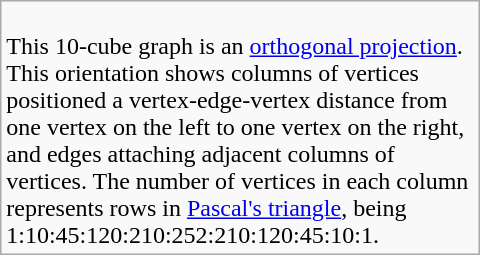<table class=wikitable width=320>
<tr valign=top>
<td><br>This 10-cube graph is an <a href='#'>orthogonal projection</a>. This orientation shows columns of vertices positioned a vertex-edge-vertex distance from one vertex on the left to one vertex on the right, and edges attaching adjacent columns of vertices. The number of vertices in each column represents rows in <a href='#'>Pascal's triangle</a>, being 1:10:45:120:210:252:210:120:45:10:1.</td>
</tr>
</table>
